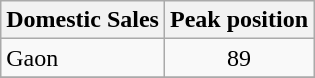<table class="wikitable sortable">
<tr>
<th>Domestic Sales</th>
<th>Peak position</th>
</tr>
<tr>
<td>Gaon</td>
<td align="center">89</td>
</tr>
<tr>
</tr>
</table>
